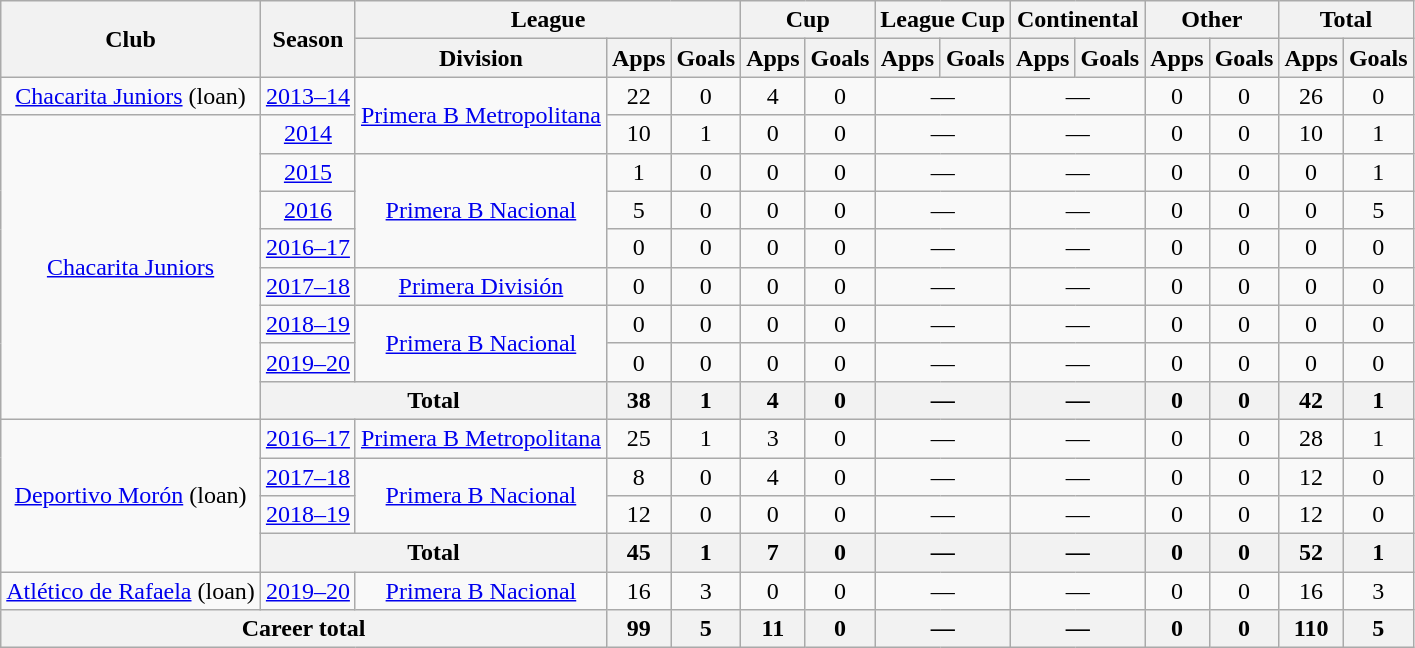<table class="wikitable" style="text-align:center">
<tr>
<th rowspan="2">Club</th>
<th rowspan="2">Season</th>
<th colspan="3">League</th>
<th colspan="2">Cup</th>
<th colspan="2">League Cup</th>
<th colspan="2">Continental</th>
<th colspan="2">Other</th>
<th colspan="2">Total</th>
</tr>
<tr>
<th>Division</th>
<th>Apps</th>
<th>Goals</th>
<th>Apps</th>
<th>Goals</th>
<th>Apps</th>
<th>Goals</th>
<th>Apps</th>
<th>Goals</th>
<th>Apps</th>
<th>Goals</th>
<th>Apps</th>
<th>Goals</th>
</tr>
<tr>
<td rowspan="1"><a href='#'>Chacarita Juniors</a> (loan)</td>
<td><a href='#'>2013–14</a></td>
<td rowspan="2"><a href='#'>Primera B Metropolitana</a></td>
<td>22</td>
<td>0</td>
<td>4</td>
<td>0</td>
<td colspan="2">—</td>
<td colspan="2">—</td>
<td>0</td>
<td>0</td>
<td>26</td>
<td>0</td>
</tr>
<tr>
<td rowspan="8"><a href='#'>Chacarita Juniors</a></td>
<td><a href='#'>2014</a></td>
<td>10</td>
<td>1</td>
<td>0</td>
<td>0</td>
<td colspan="2">—</td>
<td colspan="2">—</td>
<td>0</td>
<td>0</td>
<td>10</td>
<td>1</td>
</tr>
<tr>
<td><a href='#'>2015</a></td>
<td rowspan="3"><a href='#'>Primera B Nacional</a></td>
<td>1</td>
<td>0</td>
<td>0</td>
<td>0</td>
<td colspan="2">—</td>
<td colspan="2">—</td>
<td>0</td>
<td>0</td>
<td>0</td>
<td>1</td>
</tr>
<tr>
<td><a href='#'>2016</a></td>
<td>5</td>
<td>0</td>
<td>0</td>
<td>0</td>
<td colspan="2">—</td>
<td colspan="2">—</td>
<td>0</td>
<td>0</td>
<td>0</td>
<td>5</td>
</tr>
<tr>
<td><a href='#'>2016–17</a></td>
<td>0</td>
<td>0</td>
<td>0</td>
<td>0</td>
<td colspan="2">—</td>
<td colspan="2">—</td>
<td>0</td>
<td>0</td>
<td>0</td>
<td>0</td>
</tr>
<tr>
<td><a href='#'>2017–18</a></td>
<td rowspan="1"><a href='#'>Primera División</a></td>
<td>0</td>
<td>0</td>
<td>0</td>
<td>0</td>
<td colspan="2">—</td>
<td colspan="2">—</td>
<td>0</td>
<td>0</td>
<td>0</td>
<td>0</td>
</tr>
<tr>
<td><a href='#'>2018–19</a></td>
<td rowspan="2"><a href='#'>Primera B Nacional</a></td>
<td>0</td>
<td>0</td>
<td>0</td>
<td>0</td>
<td colspan="2">—</td>
<td colspan="2">—</td>
<td>0</td>
<td>0</td>
<td>0</td>
<td>0</td>
</tr>
<tr>
<td><a href='#'>2019–20</a></td>
<td>0</td>
<td>0</td>
<td>0</td>
<td>0</td>
<td colspan="2">—</td>
<td colspan="2">—</td>
<td>0</td>
<td>0</td>
<td>0</td>
<td>0</td>
</tr>
<tr>
<th colspan="2">Total</th>
<th>38</th>
<th>1</th>
<th>4</th>
<th>0</th>
<th colspan="2">—</th>
<th colspan="2">—</th>
<th>0</th>
<th>0</th>
<th>42</th>
<th>1</th>
</tr>
<tr>
<td rowspan="4"><a href='#'>Deportivo Morón</a> (loan)</td>
<td><a href='#'>2016–17</a></td>
<td rowspan="1"><a href='#'>Primera B Metropolitana</a></td>
<td>25</td>
<td>1</td>
<td>3</td>
<td>0</td>
<td colspan="2">—</td>
<td colspan="2">—</td>
<td>0</td>
<td>0</td>
<td>28</td>
<td>1</td>
</tr>
<tr>
<td><a href='#'>2017–18</a></td>
<td rowspan="2"><a href='#'>Primera B Nacional</a></td>
<td>8</td>
<td>0</td>
<td>4</td>
<td>0</td>
<td colspan="2">—</td>
<td colspan="2">—</td>
<td>0</td>
<td>0</td>
<td>12</td>
<td>0</td>
</tr>
<tr>
<td><a href='#'>2018–19</a></td>
<td>12</td>
<td>0</td>
<td>0</td>
<td>0</td>
<td colspan="2">—</td>
<td colspan="2">—</td>
<td>0</td>
<td>0</td>
<td>12</td>
<td>0</td>
</tr>
<tr>
<th colspan="2">Total</th>
<th>45</th>
<th>1</th>
<th>7</th>
<th>0</th>
<th colspan="2">—</th>
<th colspan="2">—</th>
<th>0</th>
<th>0</th>
<th>52</th>
<th>1</th>
</tr>
<tr>
<td rowspan="1"><a href='#'>Atlético de Rafaela</a> (loan)</td>
<td><a href='#'>2019–20</a></td>
<td rowspan="1"><a href='#'>Primera B Nacional</a></td>
<td>16</td>
<td>3</td>
<td>0</td>
<td>0</td>
<td colspan="2">—</td>
<td colspan="2">—</td>
<td>0</td>
<td>0</td>
<td>16</td>
<td>3</td>
</tr>
<tr>
<th colspan="3">Career total</th>
<th>99</th>
<th>5</th>
<th>11</th>
<th>0</th>
<th colspan="2">—</th>
<th colspan="2">—</th>
<th>0</th>
<th>0</th>
<th>110</th>
<th>5</th>
</tr>
</table>
